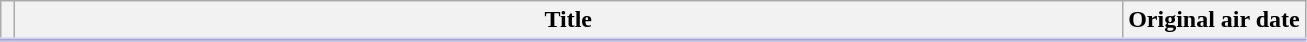<table class="wikitable">
<tr style="border-bottom: 3px solid #CCF;">
<th style="width:1%;"></th>
<th>Title</th>
<th style="width:14%;">Original air date</th>
</tr>
<tr>
</tr>
</table>
